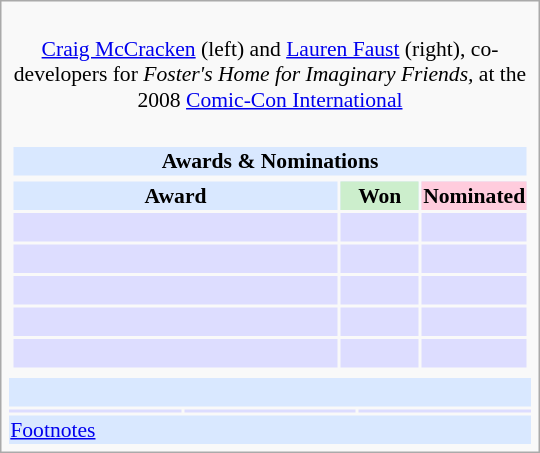<table class="infobox" style="width: 25em; text-align: left; font-size: 90%; vertical-align: middle;">
<tr>
<td colspan="3" style="text-align:center;"><br><a href='#'>Craig McCracken</a> (left) and <a href='#'>Lauren Faust</a> (right), co-developers for <em>Foster's Home for Imaginary Friends,</em> at the 2008 <a href='#'>Comic-Con International</a></td>
</tr>
<tr>
<td colspan=3><br><table class="collapsible collapsed" width=100%>
<tr>
<th colspan=3 style="background-color: #D9E8FF; text-align: center;">Awards & Nominations</th>
</tr>
<tr>
</tr>
<tr style="background:#d9e8ff; text-align:center;">
<td style="text-align:center;"><strong>Award</strong></td>
<td style="text-align:center; background:#cec; text-size:0.9em; width:50px;"><strong>Won</strong></td>
<td style="text-align:center; background:#fcd; text-size:0.9em; width:50px;"><strong>Nominated</strong></td>
</tr>
<tr style="background:#ddf;">
<td style="text-align:center;"><br></td>
<td></td>
<td></td>
</tr>
<tr style="background:#ddf;">
<td style="text-align:center;"><br></td>
<td></td>
<td></td>
</tr>
<tr style="background:#ddf;">
<td style="text-align:center;"><br></td>
<td></td>
<td></td>
</tr>
<tr style="background:#ddf;">
<td style="text-align:center;"><br></td>
<td></td>
<td></td>
</tr>
<tr style="background:#ddf;">
<td style="text-align:center;"><br></td>
<td></td>
<td></td>
</tr>
<tr style="background:#ddf;">
</tr>
</table>
</td>
</tr>
<tr style="background:#d9e8ff;">
<td style="text-align:center;" colspan="3"><br></td>
</tr>
<tr style="background:#ddf;">
<td></td>
<td></td>
<td></td>
</tr>
<tr style="background:#d9e8ff;">
<td colspan="3 style="font-size: smaller; text-align:center;"><a href='#'>Footnotes</a></td>
</tr>
</table>
